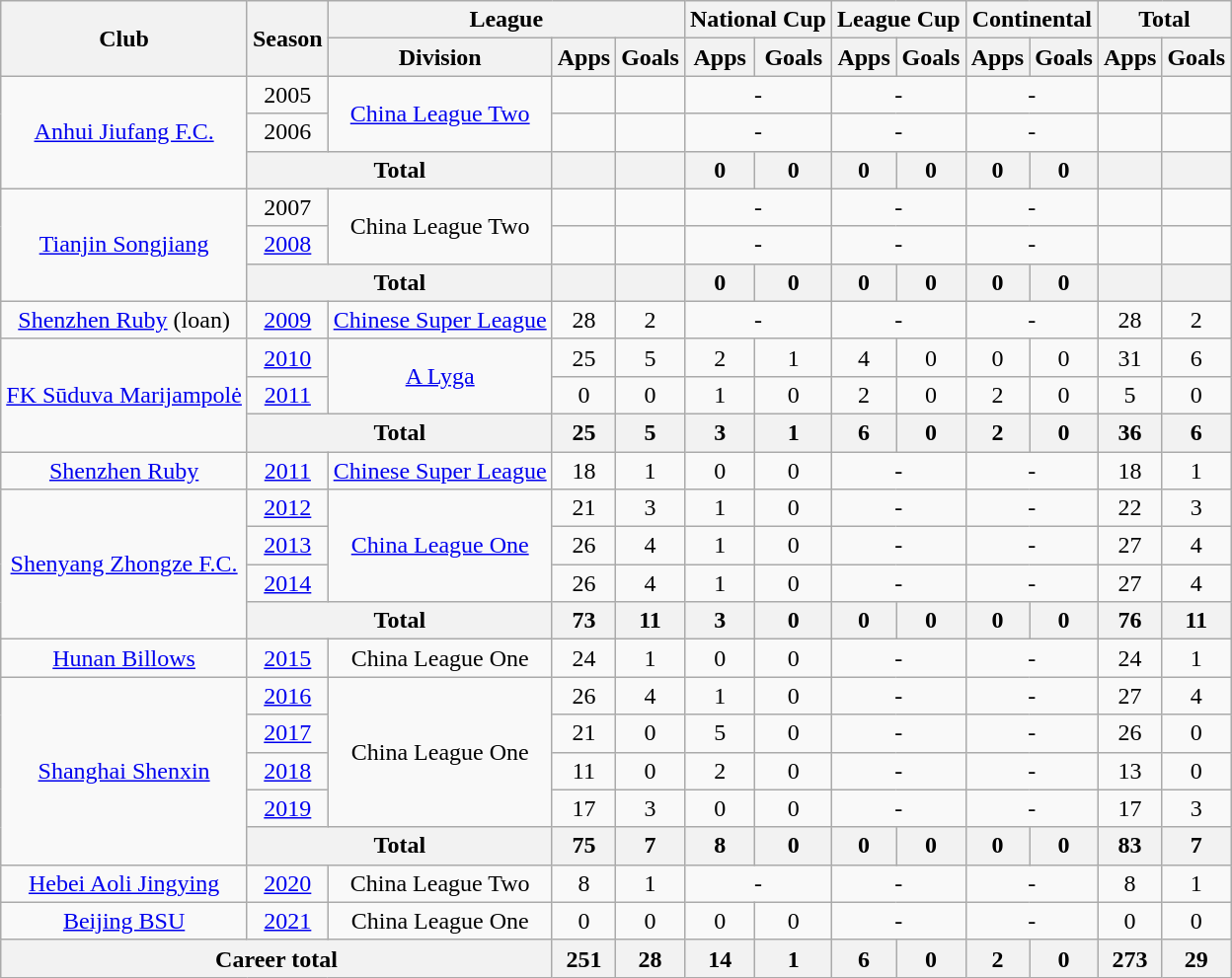<table class="wikitable" style="text-align: center">
<tr>
<th rowspan="2">Club</th>
<th rowspan="2">Season</th>
<th colspan="3">League</th>
<th colspan="2">National Cup</th>
<th colspan="2">League Cup</th>
<th colspan="2">Continental</th>
<th colspan="2">Total</th>
</tr>
<tr>
<th>Division</th>
<th>Apps</th>
<th>Goals</th>
<th>Apps</th>
<th>Goals</th>
<th>Apps</th>
<th>Goals</th>
<th>Apps</th>
<th>Goals</th>
<th>Apps</th>
<th>Goals</th>
</tr>
<tr>
<td rowspan=3><a href='#'>Anhui Jiufang F.C.</a></td>
<td>2005</td>
<td rowspan=2><a href='#'>China League Two</a></td>
<td></td>
<td></td>
<td colspan="2">-</td>
<td colspan="2">-</td>
<td colspan="2">-</td>
<td></td>
<td></td>
</tr>
<tr>
<td>2006</td>
<td></td>
<td></td>
<td colspan="2">-</td>
<td colspan="2">-</td>
<td colspan="2">-</td>
<td></td>
<td></td>
</tr>
<tr>
<th colspan="2"><strong>Total</strong></th>
<th></th>
<th></th>
<th>0</th>
<th>0</th>
<th>0</th>
<th>0</th>
<th>0</th>
<th>0</th>
<th></th>
<th></th>
</tr>
<tr>
<td rowspan=3><a href='#'>Tianjin Songjiang</a></td>
<td>2007</td>
<td rowspan=2>China League Two</td>
<td></td>
<td></td>
<td colspan="2">-</td>
<td colspan="2">-</td>
<td colspan="2">-</td>
<td></td>
<td></td>
</tr>
<tr>
<td><a href='#'>2008</a></td>
<td></td>
<td></td>
<td colspan="2">-</td>
<td colspan="2">-</td>
<td colspan="2">-</td>
<td></td>
<td></td>
</tr>
<tr>
<th colspan="2"><strong>Total</strong></th>
<th></th>
<th></th>
<th>0</th>
<th>0</th>
<th>0</th>
<th>0</th>
<th>0</th>
<th>0</th>
<th></th>
<th></th>
</tr>
<tr>
<td><a href='#'>Shenzhen Ruby</a> (loan)</td>
<td><a href='#'>2009</a></td>
<td><a href='#'>Chinese Super League</a></td>
<td>28</td>
<td>2</td>
<td colspan="2">-</td>
<td colspan="2">-</td>
<td colspan="2">-</td>
<td>28</td>
<td>2</td>
</tr>
<tr>
<td rowspan=3><a href='#'>FK Sūduva Marijampolė</a></td>
<td><a href='#'>2010</a></td>
<td rowspan="2"><a href='#'>A Lyga</a></td>
<td>25</td>
<td>5</td>
<td>2</td>
<td>1</td>
<td>4</td>
<td>0</td>
<td>0</td>
<td>0</td>
<td>31</td>
<td>6</td>
</tr>
<tr>
<td><a href='#'>2011</a></td>
<td>0</td>
<td>0</td>
<td>1</td>
<td>0</td>
<td>2</td>
<td>0</td>
<td>2</td>
<td>0</td>
<td>5</td>
<td>0</td>
</tr>
<tr>
<th colspan="2"><strong>Total</strong></th>
<th>25</th>
<th>5</th>
<th>3</th>
<th>1</th>
<th>6</th>
<th>0</th>
<th>2</th>
<th>0</th>
<th>36</th>
<th>6</th>
</tr>
<tr>
<td><a href='#'>Shenzhen Ruby</a></td>
<td><a href='#'>2011</a></td>
<td><a href='#'>Chinese Super League</a></td>
<td>18</td>
<td>1</td>
<td>0</td>
<td>0</td>
<td colspan="2">-</td>
<td colspan="2">-</td>
<td>18</td>
<td>1</td>
</tr>
<tr>
<td rowspan=4><a href='#'>Shenyang Zhongze F.C.</a></td>
<td><a href='#'>2012</a></td>
<td rowspan=3><a href='#'>China League One</a></td>
<td>21</td>
<td>3</td>
<td>1</td>
<td>0</td>
<td colspan="2">-</td>
<td colspan="2">-</td>
<td>22</td>
<td>3</td>
</tr>
<tr>
<td><a href='#'>2013</a></td>
<td>26</td>
<td>4</td>
<td>1</td>
<td>0</td>
<td colspan="2">-</td>
<td colspan="2">-</td>
<td>27</td>
<td>4</td>
</tr>
<tr>
<td><a href='#'>2014</a></td>
<td>26</td>
<td>4</td>
<td>1</td>
<td>0</td>
<td colspan="2">-</td>
<td colspan="2">-</td>
<td>27</td>
<td>4</td>
</tr>
<tr>
<th colspan="2"><strong>Total</strong></th>
<th>73</th>
<th>11</th>
<th>3</th>
<th>0</th>
<th>0</th>
<th>0</th>
<th>0</th>
<th>0</th>
<th>76</th>
<th>11</th>
</tr>
<tr>
<td><a href='#'>Hunan Billows</a></td>
<td><a href='#'>2015</a></td>
<td>China League One</td>
<td>24</td>
<td>1</td>
<td>0</td>
<td>0</td>
<td colspan="2">-</td>
<td colspan="2">-</td>
<td>24</td>
<td>1</td>
</tr>
<tr>
<td rowspan=5><a href='#'>Shanghai Shenxin</a></td>
<td><a href='#'>2016</a></td>
<td rowspan=4>China League One</td>
<td>26</td>
<td>4</td>
<td>1</td>
<td>0</td>
<td colspan="2">-</td>
<td colspan="2">-</td>
<td>27</td>
<td>4</td>
</tr>
<tr>
<td><a href='#'>2017</a></td>
<td>21</td>
<td>0</td>
<td>5</td>
<td>0</td>
<td colspan="2">-</td>
<td colspan="2">-</td>
<td>26</td>
<td>0</td>
</tr>
<tr>
<td><a href='#'>2018</a></td>
<td>11</td>
<td>0</td>
<td>2</td>
<td>0</td>
<td colspan="2">-</td>
<td colspan="2">-</td>
<td>13</td>
<td>0</td>
</tr>
<tr>
<td><a href='#'>2019</a></td>
<td>17</td>
<td>3</td>
<td>0</td>
<td>0</td>
<td colspan="2">-</td>
<td colspan="2">-</td>
<td>17</td>
<td>3</td>
</tr>
<tr>
<th colspan="2"><strong>Total</strong></th>
<th>75</th>
<th>7</th>
<th>8</th>
<th>0</th>
<th>0</th>
<th>0</th>
<th>0</th>
<th>0</th>
<th>83</th>
<th>7</th>
</tr>
<tr>
<td><a href='#'>Hebei Aoli Jingying</a></td>
<td><a href='#'>2020</a></td>
<td>China League Two</td>
<td>8</td>
<td>1</td>
<td colspan="2">-</td>
<td colspan="2">-</td>
<td colspan="2">-</td>
<td>8</td>
<td>1</td>
</tr>
<tr>
<td><a href='#'>Beijing BSU</a></td>
<td><a href='#'>2021</a></td>
<td>China League One</td>
<td>0</td>
<td>0</td>
<td>0</td>
<td>0</td>
<td colspan="2">-</td>
<td colspan="2">-</td>
<td>0</td>
<td>0</td>
</tr>
<tr>
<th colspan=3>Career total</th>
<th>251</th>
<th>28</th>
<th>14</th>
<th>1</th>
<th>6</th>
<th>0</th>
<th>2</th>
<th>0</th>
<th>273</th>
<th>29</th>
</tr>
</table>
